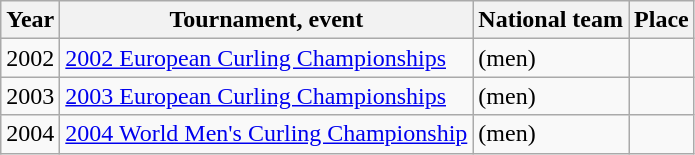<table class="wikitable">
<tr>
<th scope="col">Year</th>
<th scope="col">Tournament, event</th>
<th scope="col">National team</th>
<th scope="col">Place</th>
</tr>
<tr>
<td>2002</td>
<td><a href='#'>2002 European Curling Championships</a></td>
<td> (men)</td>
<td></td>
</tr>
<tr>
<td>2003</td>
<td><a href='#'>2003 European Curling Championships</a></td>
<td> (men)</td>
<td></td>
</tr>
<tr>
<td>2004</td>
<td><a href='#'>2004 World Men's Curling Championship</a></td>
<td> (men)</td>
<td></td>
</tr>
</table>
